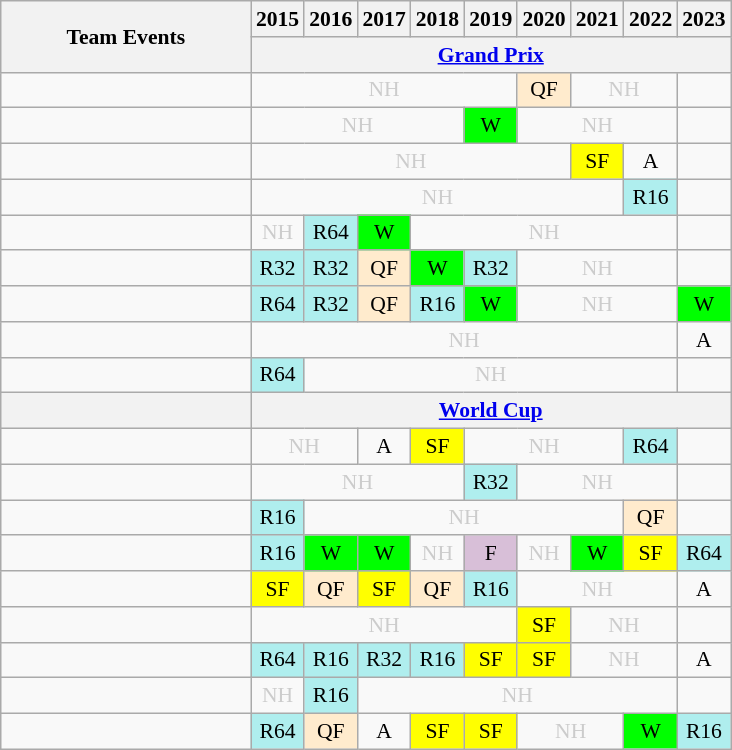<table style='font-size: 90%; text-align:center;' class='wikitable'>
<tr>
<th rowspan="2" style="width:160px;" class=unsortable>Team Events</th>
<th>2015</th>
<th>2016</th>
<th>2017</th>
<th>2018</th>
<th>2019</th>
<th>2020</th>
<th>2021</th>
<th>2022</th>
<th>2023</th>
</tr>
<tr>
<th colspan="9"><a href='#'>Grand Prix</a></th>
</tr>
<tr>
<td align=left></td>
<td colspan="5" style=color:#ccc>NH</td>
<td bgcolor=FFEBCD>QF</td>
<td colspan="2" style=color:#ccc>NH</td>
<td></td>
</tr>
<tr>
<td align=left></td>
<td colspan="4" style=color:#ccc>NH</td>
<td bgcolor=00FF00>W</td>
<td colspan="3" style=color:#ccc>NH</td>
<td></td>
</tr>
<tr>
<td align=left></td>
<td colspan="6" style=color:#ccc>NH</td>
<td bgcolor=FFFF00>SF</td>
<td>A</td>
<td></td>
</tr>
<tr>
<td align=left></td>
<td colspan="7" style=color:#ccc>NH</td>
<td bgcolor=AFEEEE>R16</td>
<td></td>
</tr>
<tr>
<td align=left></td>
<td style=color:#ccc>NH</td>
<td bgcolor=AFEEEE>R64</td>
<td bgcolor=00FF00>W</td>
<td colspan="5" style=color:#ccc>NH</td>
</tr>
<tr>
<td align=left></td>
<td bgcolor=AFEEEE>R32</td>
<td bgcolor=AFEEEE>R32</td>
<td bgcolor=FFEBCD>QF</td>
<td bgcolor=00FF00>W</td>
<td bgcolor=AFEEEE>R32</td>
<td colspan="3" style=color:#ccc>NH</td>
<td></td>
</tr>
<tr>
<td align=left></td>
<td bgcolor=AFEEEE>R64</td>
<td bgcolor=AFEEEE>R32</td>
<td bgcolor=FFEBCD>QF</td>
<td bgcolor=AFEEEE>R16</td>
<td bgcolor=00FF00>W</td>
<td colspan="3" style=color:#ccc>NH</td>
<td bgcolor=00FF00>W</td>
</tr>
<tr>
<td align=left></td>
<td colspan="8" style=color:#ccc>NH</td>
<td>A</td>
</tr>
<tr>
<td align=left></td>
<td bgcolor=AFEEEE>R64</td>
<td colspan="7" style=color:#ccc>NH</td>
<td></td>
</tr>
<tr>
<th></th>
<th colspan="9"><a href='#'>World Cup</a></th>
</tr>
<tr>
<td align=left></td>
<td colspan="2" style=color:#ccc>NH</td>
<td>A</td>
<td bgcolor=FFFF00>SF</td>
<td colspan="3" style=color:#ccc>NH</td>
<td bgcolor=AFEEEE>R64</td>
<td></td>
</tr>
<tr>
<td align=left></td>
<td colspan="4" style=color:#ccc>NH</td>
<td bgcolor=AFEEEE>R32</td>
<td colspan="3" style=color:#ccc>NH</td>
<td></td>
</tr>
<tr>
<td align=left></td>
<td bgcolor=AFEEEE>R16</td>
<td colspan="6" style=color:#ccc>NH</td>
<td bgcolor=FFEBCD>QF</td>
<td></td>
</tr>
<tr>
<td align=left></td>
<td bgcolor=AFEEEE>R16</td>
<td bgcolor=00FF00>W</td>
<td bgcolor=00FF00>W</td>
<td style=color:#ccc>NH</td>
<td bgcolor=D8BFD8>F</td>
<td style=color:#ccc>NH</td>
<td bgcolor=00FF00>W</td>
<td bgcolor=FFFF00>SF</td>
<td bgcolor=AFEEEE>R64</td>
</tr>
<tr>
<td align=left></td>
<td bgcolor=FFFF00>SF</td>
<td bgcolor=FFEBCD>QF</td>
<td bgcolor=FFFF00>SF</td>
<td bgcolor=FFEBCD>QF</td>
<td bgcolor=AFEEEE>R16</td>
<td colspan="3" style=color:#ccc>NH</td>
<td>A</td>
</tr>
<tr>
<td align=left></td>
<td colspan="5" style=color:#ccc>NH</td>
<td bgcolor=FFFF00>SF</td>
<td colspan="2" style=color:#ccc>NH</td>
<td></td>
</tr>
<tr>
<td align=left></td>
<td bgcolor=AFEEEE>R64</td>
<td bgcolor=AFEEEE>R16</td>
<td bgcolor=AFEEEE>R32</td>
<td bgcolor=AFEEEE>R16</td>
<td bgcolor=FFFF00>SF</td>
<td bgcolor=FFFF00>SF</td>
<td colspan="2" style=color:#ccc>NH</td>
<td>A</td>
</tr>
<tr>
<td align=left></td>
<td style=color:#ccc>NH</td>
<td bgcolor=AFEEEE>R16</td>
<td colspan="6" style=color:#ccc>NH</td>
<td></td>
</tr>
<tr>
<td align=left></td>
<td bgcolor=AFEEEE>R64</td>
<td bgcolor=FFEBCD>QF</td>
<td>A</td>
<td bgcolor=FFFF00>SF</td>
<td bgcolor=FFFF00>SF</td>
<td colspan="2" style=color:#ccc>NH</td>
<td bgcolor=00FF00>W</td>
<td bgcolor=AFEEEE>R16</td>
</tr>
</table>
